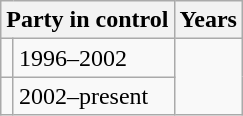<table class="wikitable">
<tr>
<th colspan="2">Party in control</th>
<th>Years</th>
</tr>
<tr>
<td></td>
<td>1996–2002</td>
</tr>
<tr>
<td></td>
<td>2002–present</td>
</tr>
</table>
